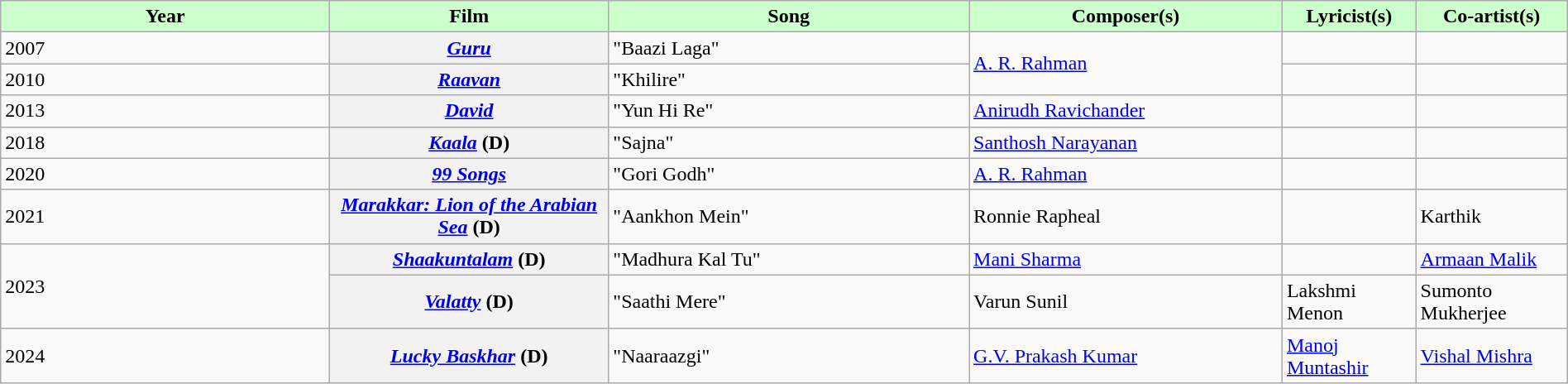<table class="wikitable plainrowheaders" width="100%">
<tr style="background:#cfc; text-align:center;">
<td scope="col" width=21%><strong>Year</strong></td>
<td><strong>Film</strong></td>
<td scope="col" width=23%><strong>Song</strong></td>
<td scope="col" width=20%><strong>Composer(s)</strong></td>
<td><strong>Lyricist(s)</strong></td>
<td><strong>Co-artist(s)</strong></td>
</tr>
<tr>
<td>2007</td>
<th><em><a href='#'>Guru</a></em></th>
<td>"Baazi Laga"</td>
<td row rowspan='2'><a href='#'>A. R. Rahman</a></td>
<td></td>
<td></td>
</tr>
<tr>
<td>2010</td>
<th><em><a href='#'>Raavan</a></em></th>
<td>"Khilire"</td>
<td></td>
<td></td>
</tr>
<tr>
<td>2013</td>
<th><a href='#'><em>David</em></a></th>
<td>"Yun Hi Re"</td>
<td><a href='#'>Anirudh Ravichander</a></td>
<td></td>
<td></td>
</tr>
<tr>
<td>2018</td>
<th><a href='#'><em>Kaala</em></a> (D)</th>
<td>"Sajna"</td>
<td><a href='#'>Santhosh Narayanan</a></td>
<td></td>
<td></td>
</tr>
<tr>
<td>2020</td>
<th><em><a href='#'>99 Songs</a></em></th>
<td>"Gori Godh"</td>
<td><a href='#'>A. R. Rahman</a></td>
<td></td>
<td></td>
</tr>
<tr>
<td>2021</td>
<th><em><a href='#'>Marakkar: Lion of the Arabian Sea</a></em> (D)</th>
<td>"Aankhon Mein"</td>
<td>Ronnie Rapheal</td>
<td></td>
<td>Karthik</td>
</tr>
<tr>
<td rowspan="2">2023</td>
<th><em><a href='#'>Shaakuntalam</a></em> (D)</th>
<td>"Madhura Kal Tu"</td>
<td><a href='#'>Mani Sharma</a></td>
<td></td>
<td><a href='#'>Armaan Malik</a></td>
</tr>
<tr>
<th><em><a href='#'>Valatty</a></em> (D)</th>
<td>"Saathi Mere"</td>
<td>Varun Sunil</td>
<td>Lakshmi Menon</td>
<td>Sumonto Mukherjee</td>
</tr>
<tr>
<td>2024</td>
<th><em><a href='#'>Lucky Baskhar</a></em> (D)</th>
<td>"Naaraazgi"</td>
<td><a href='#'>G.V. Prakash Kumar</a></td>
<td><a href='#'>Manoj Muntashir</a></td>
<td><a href='#'>Vishal Mishra</a></td>
</tr>
</table>
